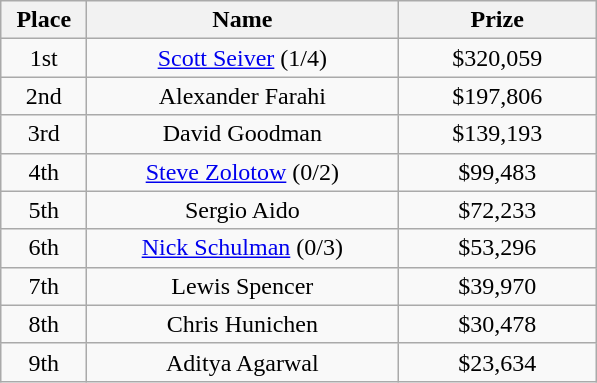<table class="wikitable">
<tr>
<th width="50">Place</th>
<th width="200">Name</th>
<th width="125">Prize</th>
</tr>
<tr>
<td align = "center">1st</td>
<td align = "center"> <a href='#'>Scott Seiver</a> (1/4)</td>
<td align = "center">$320,059</td>
</tr>
<tr>
<td align = "center">2nd</td>
<td align = "center"> Alexander Farahi</td>
<td align = "center">$197,806</td>
</tr>
<tr>
<td align = "center">3rd</td>
<td align = "center"> David Goodman</td>
<td align = "center">$139,193</td>
</tr>
<tr>
<td align = "center">4th</td>
<td align = "center"> <a href='#'>Steve Zolotow</a> (0/2)</td>
<td align = "center">$99,483</td>
</tr>
<tr>
<td align = "center">5th</td>
<td align = "center"> Sergio Aido</td>
<td align = "center">$72,233</td>
</tr>
<tr>
<td align = "center">6th</td>
<td align = "center"> <a href='#'>Nick Schulman</a> (0/3)</td>
<td align = "center">$53,296</td>
</tr>
<tr>
<td align = "center">7th</td>
<td align = "center"> Lewis Spencer</td>
<td align = "center">$39,970</td>
</tr>
<tr>
<td align = "center">8th</td>
<td align = "center"> Chris Hunichen</td>
<td align = "center">$30,478</td>
</tr>
<tr>
<td align = "center">9th</td>
<td align = "center"> Aditya Agarwal</td>
<td align = "center">$23,634</td>
</tr>
</table>
